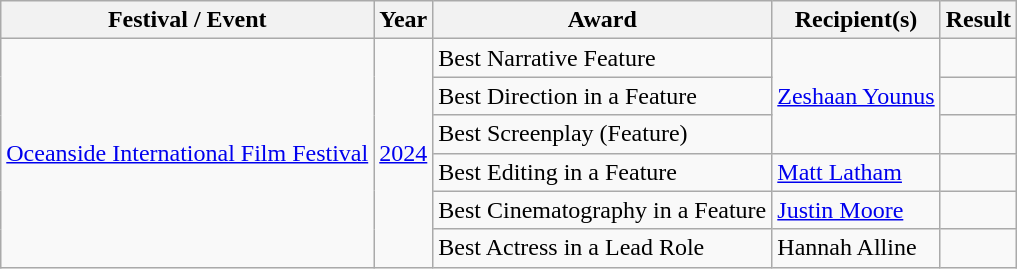<table class="wikitable">
<tr>
<th>Festival / Event</th>
<th>Year</th>
<th>Award</th>
<th>Recipient(s)</th>
<th>Result</th>
</tr>
<tr>
<td rowspan="6"><a href='#'>Oceanside International Film Festival</a></td>
<td rowspan="6"><a href='#'>2024</a></td>
<td>Best Narrative Feature</td>
<td rowspan="3"><a href='#'>Zeshaan Younus</a></td>
<td></td>
</tr>
<tr>
<td>Best Direction in a Feature</td>
<td></td>
</tr>
<tr>
<td>Best Screenplay (Feature)</td>
<td></td>
</tr>
<tr>
<td>Best Editing in a Feature</td>
<td><a href='#'>Matt Latham</a></td>
<td></td>
</tr>
<tr>
<td>Best Cinematography in a Feature</td>
<td><a href='#'>Justin Moore</a></td>
<td></td>
</tr>
<tr>
<td>Best Actress in a Lead Role</td>
<td>Hannah Alline</td>
<td></td>
</tr>
</table>
